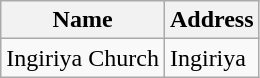<table class="wikitable">
<tr>
<th>Name</th>
<th>Address</th>
</tr>
<tr>
<td>Ingiriya Church</td>
<td>Ingiriya</td>
</tr>
</table>
